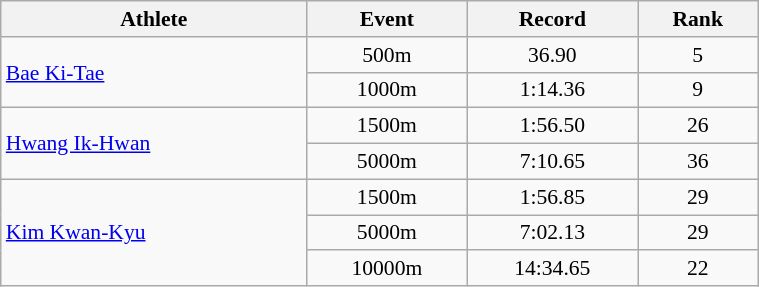<table class=wikitable style="font-size:90%; text-align:center; width:40%">
<tr>
<th>Athlete</th>
<th>Event</th>
<th>Record</th>
<th>Rank</th>
</tr>
<tr>
<td rowspan=2 align=left><a href='#'>Bae Ki-Tae</a></td>
<td>500m</td>
<td>36.90</td>
<td>5</td>
</tr>
<tr>
<td>1000m</td>
<td>1:14.36</td>
<td>9</td>
</tr>
<tr>
<td rowspan=2 align=left><a href='#'>Hwang Ik-Hwan</a></td>
<td>1500m</td>
<td>1:56.50</td>
<td>26</td>
</tr>
<tr>
<td>5000m</td>
<td>7:10.65</td>
<td>36</td>
</tr>
<tr>
<td rowspan=3 align=left><a href='#'>Kim Kwan-Kyu</a></td>
<td>1500m</td>
<td>1:56.85</td>
<td>29</td>
</tr>
<tr>
<td>5000m</td>
<td>7:02.13</td>
<td>29</td>
</tr>
<tr>
<td>10000m</td>
<td>14:34.65</td>
<td>22</td>
</tr>
</table>
